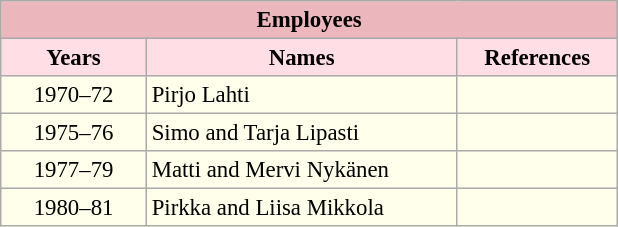<table class="wikitable" style="font-size:95%; text-align:center; background:#FFFFEB ">
<tr>
<td style="background:#EBB7BD;" width=20 colspan=4><strong> Employees</strong></td>
</tr>
<tr>
<th width=90 style=background:#FFDFE5>Years</th>
<th width=200 style=background:#FFDFE5>Names</th>
<th width=100 style=background:#FFDFE5>References</th>
</tr>
<tr>
<td>1970–72</td>
<td align=left>Pirjo Lahti</td>
<td></td>
</tr>
<tr>
<td>1975–76</td>
<td align=left>Simo and Tarja Lipasti</td>
<td></td>
</tr>
<tr>
<td>1977–79</td>
<td align=left>Matti and Mervi Nykänen</td>
<td></td>
</tr>
<tr>
<td>1980–81</td>
<td align=left>Pirkka and Liisa Mikkola</td>
<td></td>
</tr>
</table>
